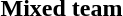<table>
<tr>
<th rowspan=2 style="text-align:left;">Mixed team<br></th>
<td rowspan=2></td>
<td rowspan=2></td>
<td></td>
</tr>
<tr>
<td></td>
</tr>
</table>
